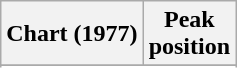<table class="wikitable sortable plainrowheaders" style="text-align:center">
<tr>
<th scope="col">Chart (1977)</th>
<th scope="col">Peak<br>position</th>
</tr>
<tr>
</tr>
<tr>
</tr>
</table>
